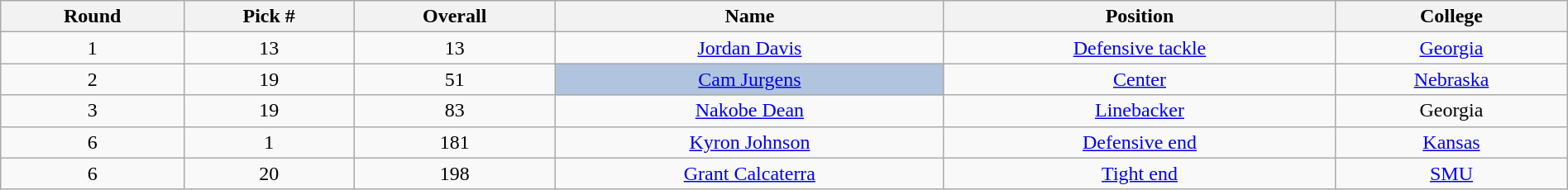<table class="wikitable sortable sortable" style="width: 100%; text-align:center">
<tr>
<th>Round</th>
<th>Pick #</th>
<th>Overall</th>
<th>Name</th>
<th>Position</th>
<th>College</th>
</tr>
<tr>
<td>1</td>
<td>13</td>
<td>13</td>
<td><a href='#'>Jordan Davis</a></td>
<td><a href='#'>Defensive tackle</a></td>
<td><a href='#'>Georgia</a></td>
</tr>
<tr>
<td>2</td>
<td>19</td>
<td>51</td>
<td bgcolor=lightsteelblue><a href='#'>Cam Jurgens</a></td>
<td><a href='#'>Center</a></td>
<td><a href='#'>Nebraska</a></td>
</tr>
<tr>
<td>3</td>
<td>19</td>
<td>83</td>
<td><a href='#'>Nakobe Dean</a></td>
<td><a href='#'>Linebacker</a></td>
<td>Georgia</td>
</tr>
<tr>
<td>6</td>
<td>1</td>
<td>181</td>
<td><a href='#'>Kyron Johnson</a></td>
<td><a href='#'>Defensive end</a></td>
<td><a href='#'>Kansas</a></td>
</tr>
<tr>
<td>6</td>
<td>20</td>
<td>198</td>
<td><a href='#'>Grant Calcaterra</a></td>
<td><a href='#'>Tight end</a></td>
<td><a href='#'>SMU</a></td>
</tr>
</table>
